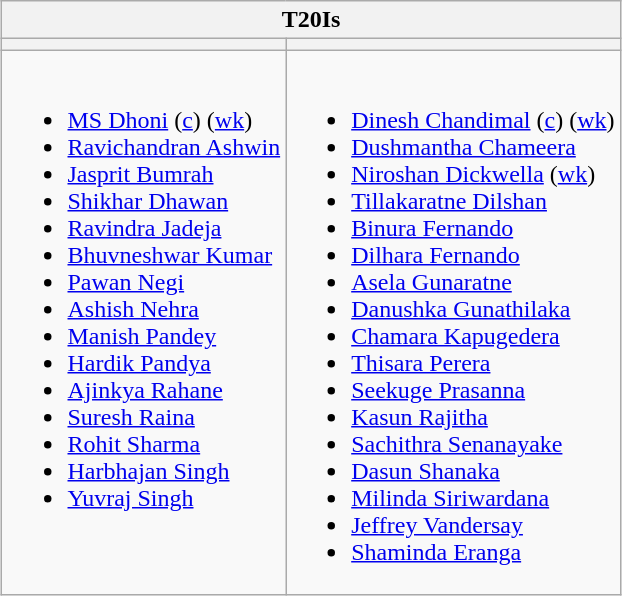<table class="wikitable" style="text-align:left; margin:auto">
<tr>
<th colspan=2>T20Is</th>
</tr>
<tr>
<th></th>
<th></th>
</tr>
<tr style="vertical-align:top">
<td><br><ul><li><a href='#'>MS Dhoni</a> (<a href='#'>c</a>) (<a href='#'>wk</a>)</li><li><a href='#'>Ravichandran Ashwin</a></li><li><a href='#'>Jasprit Bumrah</a></li><li><a href='#'>Shikhar Dhawan</a></li><li><a href='#'>Ravindra Jadeja</a></li><li><a href='#'>Bhuvneshwar Kumar</a></li><li><a href='#'>Pawan Negi</a></li><li><a href='#'>Ashish Nehra</a></li><li><a href='#'>Manish Pandey</a></li><li><a href='#'>Hardik Pandya</a></li><li><a href='#'>Ajinkya Rahane</a></li><li><a href='#'>Suresh Raina</a></li><li><a href='#'>Rohit Sharma</a></li><li><a href='#'>Harbhajan Singh</a></li><li><a href='#'>Yuvraj Singh</a></li></ul></td>
<td><br><ul><li><a href='#'>Dinesh Chandimal</a> (<a href='#'>c</a>) (<a href='#'>wk</a>)</li><li><a href='#'>Dushmantha Chameera</a></li><li><a href='#'>Niroshan Dickwella</a> (<a href='#'>wk</a>)</li><li><a href='#'>Tillakaratne Dilshan</a></li><li><a href='#'>Binura Fernando</a></li><li><a href='#'>Dilhara Fernando</a></li><li><a href='#'>Asela Gunaratne</a></li><li><a href='#'>Danushka Gunathilaka</a></li><li><a href='#'>Chamara Kapugedera</a></li><li><a href='#'>Thisara Perera</a></li><li><a href='#'>Seekuge Prasanna</a></li><li><a href='#'>Kasun Rajitha</a></li><li><a href='#'>Sachithra Senanayake</a></li><li><a href='#'>Dasun Shanaka</a></li><li><a href='#'>Milinda Siriwardana</a></li><li><a href='#'>Jeffrey Vandersay</a></li><li><a href='#'>Shaminda Eranga</a></li></ul></td>
</tr>
</table>
